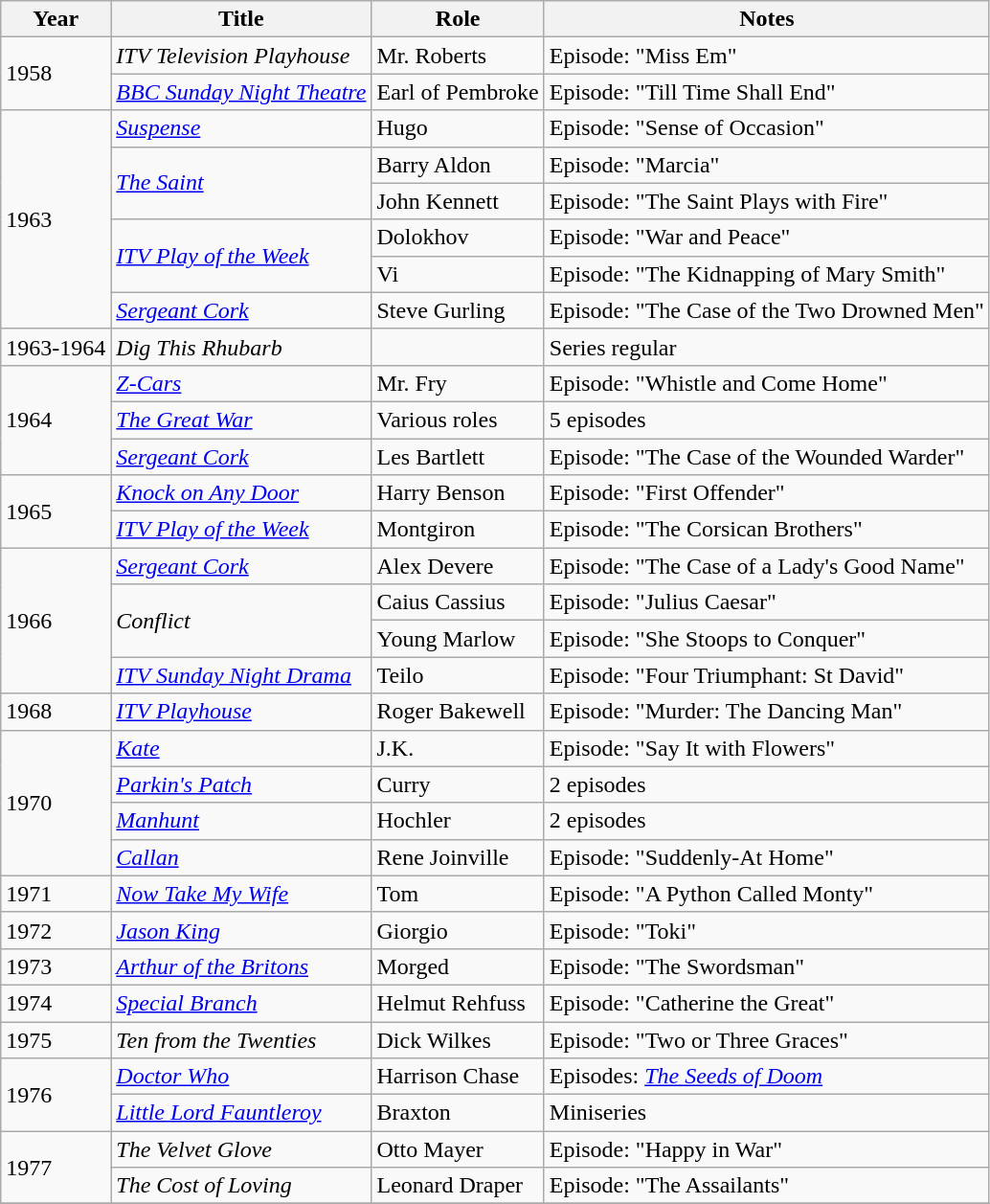<table class="wikitable">
<tr>
<th>Year</th>
<th>Title</th>
<th>Role</th>
<th>Notes</th>
</tr>
<tr>
<td rowspan="2">1958</td>
<td><em>ITV Television Playhouse</em></td>
<td>Mr. Roberts</td>
<td>Episode: "Miss Em"</td>
</tr>
<tr>
<td><em><a href='#'>BBC Sunday Night Theatre</a></em></td>
<td>Earl of Pembroke</td>
<td>Episode: "Till Time Shall End"</td>
</tr>
<tr>
<td rowspan="6">1963</td>
<td><em><a href='#'>Suspense</a></em></td>
<td>Hugo</td>
<td>Episode: "Sense of Occasion"</td>
</tr>
<tr>
<td rowspan="2"><em><a href='#'>The Saint</a></em></td>
<td>Barry Aldon</td>
<td>Episode: "Marcia"</td>
</tr>
<tr>
<td>John Kennett</td>
<td>Episode: "The Saint Plays with Fire"</td>
</tr>
<tr>
<td rowspan="2"><em><a href='#'>ITV Play of the Week</a></em></td>
<td>Dolokhov</td>
<td>Episode: "War and Peace"</td>
</tr>
<tr>
<td>Vi</td>
<td>Episode: "The Kidnapping of Mary Smith"</td>
</tr>
<tr>
<td><em><a href='#'>Sergeant Cork</a></em></td>
<td>Steve Gurling</td>
<td>Episode: "The Case of the Two Drowned Men"</td>
</tr>
<tr>
<td>1963-1964</td>
<td><em>Dig This Rhubarb</em></td>
<td></td>
<td>Series regular</td>
</tr>
<tr>
<td rowspan="3">1964</td>
<td><em><a href='#'>Z-Cars</a></em></td>
<td>Mr. Fry</td>
<td>Episode: "Whistle and Come Home"</td>
</tr>
<tr>
<td><em><a href='#'>The Great War</a></em></td>
<td>Various roles</td>
<td>5 episodes</td>
</tr>
<tr>
<td><em><a href='#'>Sergeant Cork</a></em></td>
<td>Les Bartlett</td>
<td>Episode: "The Case of the Wounded Warder"</td>
</tr>
<tr>
<td rowspan="2">1965</td>
<td><em><a href='#'>Knock on Any Door</a></em></td>
<td>Harry Benson</td>
<td>Episode: "First Offender"</td>
</tr>
<tr>
<td><em><a href='#'>ITV Play of the Week</a></em></td>
<td>Montgiron</td>
<td>Episode: "The Corsican Brothers"</td>
</tr>
<tr>
<td rowspan="4">1966</td>
<td><em><a href='#'>Sergeant Cork</a></em></td>
<td>Alex Devere</td>
<td>Episode: "The Case of a Lady's Good Name"</td>
</tr>
<tr>
<td rowspan="2"><em>Conflict</em></td>
<td>Caius Cassius</td>
<td>Episode: "Julius Caesar"</td>
</tr>
<tr>
<td>Young Marlow</td>
<td>Episode: "She Stoops to Conquer"</td>
</tr>
<tr>
<td><em><a href='#'>ITV Sunday Night Drama</a></em></td>
<td>Teilo</td>
<td>Episode: "Four Triumphant: St David"</td>
</tr>
<tr>
<td>1968</td>
<td><em><a href='#'>ITV Playhouse</a></em></td>
<td>Roger Bakewell</td>
<td>Episode: "Murder: The Dancing Man"</td>
</tr>
<tr>
<td rowspan="4">1970</td>
<td><em><a href='#'>Kate</a></em></td>
<td>J.K.</td>
<td>Episode: "Say It with Flowers"</td>
</tr>
<tr>
<td><em><a href='#'>Parkin's Patch</a></em></td>
<td>Curry</td>
<td>2 episodes</td>
</tr>
<tr>
<td><em><a href='#'>Manhunt</a></em></td>
<td>Hochler</td>
<td>2 episodes</td>
</tr>
<tr>
<td><em><a href='#'>Callan</a></em></td>
<td>Rene Joinville</td>
<td>Episode: "Suddenly-At Home"</td>
</tr>
<tr>
<td>1971</td>
<td><em><a href='#'>Now Take My Wife</a></em></td>
<td>Tom</td>
<td>Episode: "A Python Called Monty"</td>
</tr>
<tr>
<td>1972</td>
<td><em><a href='#'>Jason King</a></em></td>
<td>Giorgio</td>
<td>Episode: "Toki"</td>
</tr>
<tr>
<td>1973</td>
<td><em><a href='#'>Arthur of the Britons</a></em></td>
<td>Morged</td>
<td>Episode: "The Swordsman"</td>
</tr>
<tr>
<td>1974</td>
<td><em><a href='#'>Special Branch</a></em></td>
<td>Helmut Rehfuss</td>
<td>Episode: "Catherine the Great"</td>
</tr>
<tr>
<td>1975</td>
<td><em>Ten from the Twenties</em></td>
<td>Dick Wilkes</td>
<td>Episode: "Two or Three Graces"</td>
</tr>
<tr>
<td rowspan="2">1976</td>
<td><em><a href='#'>Doctor Who</a></em></td>
<td>Harrison Chase</td>
<td>Episodes: <em><a href='#'>The Seeds of Doom</a></em></td>
</tr>
<tr>
<td><em><a href='#'>Little Lord Fauntleroy</a></em></td>
<td>Braxton</td>
<td>Miniseries</td>
</tr>
<tr>
<td rowspan="2">1977</td>
<td><em>The Velvet Glove</em></td>
<td>Otto Mayer</td>
<td>Episode: "Happy in War"</td>
</tr>
<tr>
<td><em>The Cost of Loving</em></td>
<td>Leonard Draper</td>
<td>Episode: "The Assailants"</td>
</tr>
<tr>
</tr>
</table>
